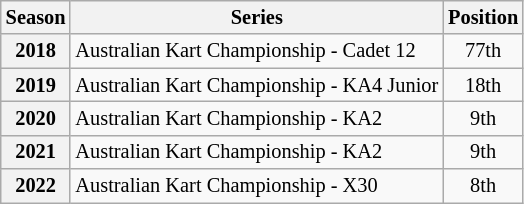<table class="wikitable" style="font-size: 85%; text-align:center">
<tr>
<th>Season</th>
<th>Series</th>
<th>Position</th>
</tr>
<tr>
<th>2018</th>
<td align="left">Australian Kart Championship - Cadet 12</td>
<td>77th</td>
</tr>
<tr>
<th>2019</th>
<td align="left">Australian Kart Championship - KA4 Junior</td>
<td>18th</td>
</tr>
<tr>
<th>2020</th>
<td align="left">Australian Kart Championship - KA2</td>
<td>9th</td>
</tr>
<tr>
<th>2021</th>
<td align="left">Australian Kart Championship - KA2</td>
<td>9th</td>
</tr>
<tr>
<th>2022</th>
<td align="left">Australian Kart Championship - X30</td>
<td>8th</td>
</tr>
</table>
